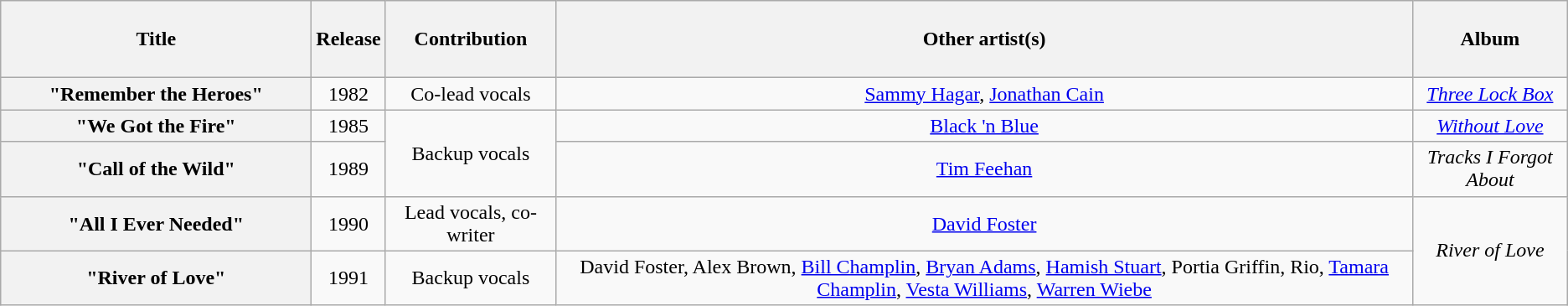<table class="wikitable plainrowheaders" style="text-align:center;">
<tr>
<th scope="col" style="width:15em;"><br>Title<br><br></th>
<th scope="col">Release</th>
<th scope="col">Contribution</th>
<th scope="col">Other artist(s)</th>
<th scope="col">Album</th>
</tr>
<tr>
<th scope="row">"Remember the Heroes"</th>
<td>1982</td>
<td>Co-lead vocals</td>
<td><a href='#'>Sammy Hagar</a>, <a href='#'>Jonathan Cain</a></td>
<td><em><a href='#'>Three Lock Box</a></em></td>
</tr>
<tr>
<th scope="row">"We Got the Fire"</th>
<td>1985</td>
<td rowspan="2">Backup vocals</td>
<td><a href='#'>Black 'n Blue</a></td>
<td><em><a href='#'>Without Love</a></em></td>
</tr>
<tr>
<th scope="row">"Call of the Wild"</th>
<td>1989</td>
<td><a href='#'>Tim Feehan</a></td>
<td><em>Tracks I Forgot About</em></td>
</tr>
<tr>
<th scope="row">"All I Ever Needed"</th>
<td>1990</td>
<td>Lead vocals, co-writer</td>
<td><a href='#'>David Foster</a></td>
<td rowspan="2"><em>River of Love</em></td>
</tr>
<tr>
<th scope="row">"River of Love"</th>
<td>1991</td>
<td>Backup vocals</td>
<td>David Foster, Alex Brown, <a href='#'>Bill Champlin</a>, <a href='#'>Bryan Adams</a>, <a href='#'>Hamish Stuart</a>, Portia Griffin, Rio, <a href='#'>Tamara Champlin</a>, <a href='#'>Vesta Williams</a>, <a href='#'>Warren Wiebe</a></td>
</tr>
</table>
